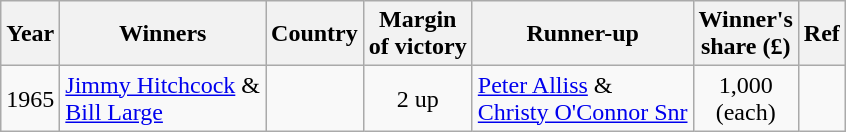<table class="wikitable">
<tr>
<th>Year</th>
<th>Winners</th>
<th>Country</th>
<th>Margin<br>of victory</th>
<th>Runner-up</th>
<th>Winner's<br>share (£)</th>
<th>Ref</th>
</tr>
<tr>
<td>1965</td>
<td><a href='#'>Jimmy Hitchcock</a> &<br><a href='#'>Bill Large</a></td>
<td><br></td>
<td align=center>2 up</td>
<td> <a href='#'>Peter Alliss</a> &<br> <a href='#'>Christy O'Connor Snr</a></td>
<td align=center>1,000<br>(each)</td>
<td></td>
</tr>
</table>
